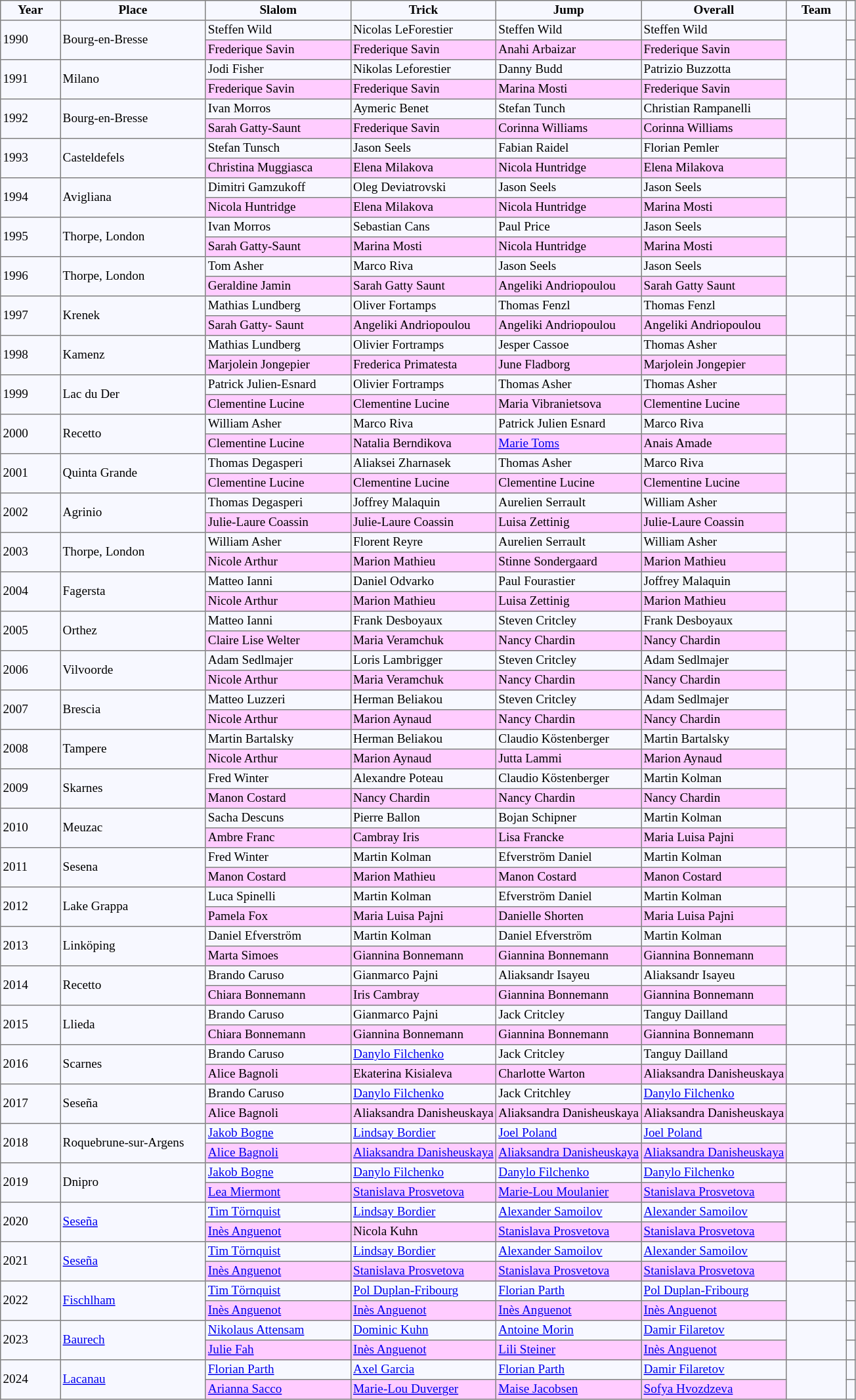<table bgcolor="#f7f8ff" cellpadding="2" cellspacing="0" border="1" style="font-size: 80%; border: gray solid 1px; border-collapse: collapse;">
<tr>
<th width="7%">Year</th>
<th width="17%">Place</th>
<th width="17%">Slalom</th>
<th width="17%">Trick</th>
<th width="17%">Jump</th>
<th width="17%">Overall</th>
<th width="7%">Team</th>
<th></th>
</tr>
<tr>
<td rowspan="2">1990</td>
<td rowspan="2">Bourg-en-Bresse<br></td>
<td>Steffen Wild<br></td>
<td>Nicolas LeForestier<br></td>
<td>Steffen Wild<br></td>
<td>Steffen Wild<br></td>
<td rowspan="2"></td>
<td></td>
</tr>
<tr>
<td bgcolor="#ffccff">Frederique Savin<br></td>
<td bgcolor="#ffccff">Frederique Savin<br></td>
<td bgcolor="#ffccff">Anahi Arbaizar<br></td>
<td bgcolor="#ffccff">Frederique Savin<br></td>
<td></td>
</tr>
<tr>
<td rowspan="2">1991</td>
<td rowspan="2">Milano<br></td>
<td>Jodi Fisher<br></td>
<td>Nikolas Leforestier<br></td>
<td>Danny Budd<br></td>
<td>Patrizio Buzzotta<br></td>
<td rowspan="2"></td>
<td></td>
</tr>
<tr>
<td bgcolor="#ffccff">Frederique Savin<br></td>
<td bgcolor="#ffccff">Frederique Savin<br></td>
<td bgcolor="#ffccff">Marina Mosti<br></td>
<td bgcolor="#ffccff">Frederique Savin<br></td>
<td></td>
</tr>
<tr>
<td rowspan="2">1992</td>
<td rowspan="2">Bourg-en-Bresse<br></td>
<td>Ivan Morros<br></td>
<td>Aymeric Benet<br></td>
<td>Stefan Tunch<br></td>
<td>Christian Rampanelli<br></td>
<td rowspan="2"></td>
<td></td>
</tr>
<tr>
<td bgcolor="#ffccff">Sarah Gatty-Saunt<br></td>
<td bgcolor="#ffccff">Frederique Savin<br></td>
<td bgcolor="#ffccff">Corinna Williams<br></td>
<td bgcolor="#ffccff">Corinna Williams<br></td>
<td></td>
</tr>
<tr>
<td rowspan="2">1993</td>
<td rowspan="2">Casteldefels<br></td>
<td>Stefan Tunsch<br></td>
<td>Jason Seels<br></td>
<td>Fabian Raidel<br></td>
<td>Florian Pemler<br></td>
<td rowspan="2"></td>
<td></td>
</tr>
<tr>
<td bgcolor="#ffccff">Christina Muggiasca<br></td>
<td bgcolor="#ffccff">Elena Milakova<br></td>
<td bgcolor="#ffccff">Nicola Huntridge<br></td>
<td bgcolor="#ffccff">Elena Milakova<br></td>
<td></td>
</tr>
<tr>
<td rowspan="2">1994</td>
<td rowspan="2">Avigliana<br></td>
<td>Dimitri Gamzukoff<br></td>
<td>Oleg Deviatrovski<br></td>
<td>Jason Seels<br></td>
<td>Jason Seels<br></td>
<td rowspan="2"></td>
<td></td>
</tr>
<tr>
<td bgcolor="#ffccff">Nicola Huntridge<br></td>
<td bgcolor="#ffccff">Elena Milakova<br></td>
<td bgcolor="#ffccff">Nicola Huntridge<br></td>
<td bgcolor="#ffccff">Marina Mosti<br></td>
<td></td>
</tr>
<tr>
<td rowspan="2">1995</td>
<td rowspan="2">Thorpe, London<br></td>
<td>Ivan Morros<br></td>
<td>Sebastian Cans<br></td>
<td>Paul Price<br></td>
<td>Jason Seels<br></td>
<td rowspan="2"></td>
<td></td>
</tr>
<tr>
<td bgcolor="#ffccff">Sarah Gatty-Saunt<br></td>
<td bgcolor="#ffccff">Marina Mosti<br></td>
<td bgcolor="#ffccff">Nicola Huntridge<br></td>
<td bgcolor="#ffccff">Marina Mosti<br></td>
<td></td>
</tr>
<tr>
<td rowspan="2">1996</td>
<td rowspan="2">Thorpe, London<br></td>
<td>Tom Asher<br></td>
<td>Marco Riva<br></td>
<td>Jason Seels<br></td>
<td>Jason Seels<br></td>
<td rowspan="2"></td>
<td></td>
</tr>
<tr>
<td bgcolor="#ffccff">Geraldine Jamin<br></td>
<td bgcolor="#ffccff">Sarah Gatty Saunt<br></td>
<td bgcolor="#ffccff">Angeliki Andriopoulou<br></td>
<td bgcolor="#ffccff">Sarah Gatty Saunt<br></td>
<td></td>
</tr>
<tr>
<td rowspan="2">1997</td>
<td rowspan="2">Krenek<br></td>
<td>Mathias Lundberg<br></td>
<td>Oliver Fortamps<br></td>
<td>Thomas Fenzl<br></td>
<td>Thomas Fenzl<br></td>
<td rowspan="2"></td>
<td></td>
</tr>
<tr>
<td bgcolor="#ffccff">Sarah Gatty- Saunt<br></td>
<td bgcolor="#ffccff">Angeliki Andriopoulou<br></td>
<td bgcolor="#ffccff">Angeliki Andriopoulou<br></td>
<td bgcolor="#ffccff">Angeliki Andriopoulou<br></td>
<td></td>
</tr>
<tr>
<td rowspan="2">1998</td>
<td rowspan="2">Kamenz<br></td>
<td>Mathias Lundberg<br></td>
<td>Olivier Fortramps<br></td>
<td>Jesper Cassoe<br></td>
<td>Thomas Asher<br></td>
<td rowspan="2"></td>
<td></td>
</tr>
<tr>
<td bgcolor="#ffccff">Marjolein Jongepier<br></td>
<td bgcolor="#ffccff">Frederica Primatesta<br></td>
<td bgcolor="#ffccff">June Fladborg<br></td>
<td bgcolor="#ffccff">Marjolein Jongepier<br></td>
<td></td>
</tr>
<tr>
<td rowspan="2">1999</td>
<td rowspan="2">Lac du Der<br></td>
<td>Patrick Julien-Esnard<br></td>
<td>Olivier Fortramps<br></td>
<td>Thomas Asher<br></td>
<td>Thomas Asher<br></td>
<td rowspan="2"></td>
<td></td>
</tr>
<tr>
<td bgcolor="#ffccff">Clementine Lucine<br></td>
<td bgcolor="#ffccff">Clementine Lucine<br></td>
<td bgcolor="#ffccff">Maria Vibranietsova<br></td>
<td bgcolor="#ffccff">Clementine Lucine<br></td>
<td></td>
</tr>
<tr>
<td rowspan="2">2000</td>
<td rowspan="2">Recetto<br></td>
<td>William Asher<br></td>
<td>Marco Riva<br></td>
<td>Patrick Julien Esnard<br></td>
<td>Marco Riva<br></td>
<td rowspan="2"></td>
<td></td>
</tr>
<tr>
<td bgcolor="#ffccff">Clementine Lucine<br></td>
<td bgcolor="#ffccff">Natalia Berndikova<br></td>
<td bgcolor="#ffccff"><a href='#'>Marie Toms</a><br></td>
<td bgcolor="#ffccff">Anais Amade<br></td>
<td></td>
</tr>
<tr>
<td rowspan="2">2001</td>
<td rowspan="2">Quinta Grande<br></td>
<td>Thomas Degasperi<br></td>
<td>Aliaksei Zharnasek<br></td>
<td>Thomas Asher<br></td>
<td>Marco Riva<br></td>
<td rowspan="2"></td>
<td></td>
</tr>
<tr>
<td bgcolor="#ffccff">Clementine Lucine<br></td>
<td bgcolor="#ffccff">Clementine Lucine<br></td>
<td bgcolor="#ffccff">Clementine Lucine<br></td>
<td bgcolor="#ffccff">Clementine Lucine<br></td>
<td></td>
</tr>
<tr>
<td rowspan="2">2002</td>
<td rowspan="2">Agrinio<br></td>
<td>Thomas Degasperi<br></td>
<td>Joffrey Malaquin<br></td>
<td>Aurelien Serrault<br></td>
<td>William Asher<br></td>
<td rowspan="2"></td>
<td></td>
</tr>
<tr>
<td bgcolor="#ffccff">Julie-Laure Coassin<br></td>
<td bgcolor="#ffccff">Julie-Laure Coassin<br></td>
<td bgcolor="#ffccff">Luisa Zettinig<br></td>
<td bgcolor="#ffccff">Julie-Laure Coassin<br></td>
<td></td>
</tr>
<tr>
<td rowspan="2">2003</td>
<td rowspan="2">Thorpe, London<br></td>
<td>William Asher<br></td>
<td>Florent Reyre<br></td>
<td>Aurelien Serrault<br></td>
<td>William Asher<br></td>
<td rowspan="2"></td>
<td></td>
</tr>
<tr>
<td bgcolor="#ffccff">Nicole Arthur<br></td>
<td bgcolor="#ffccff">Marion Mathieu<br></td>
<td bgcolor="#ffccff">Stinne Sondergaard<br></td>
<td bgcolor="#ffccff">Marion Mathieu<br></td>
<td></td>
</tr>
<tr>
<td rowspan="2">2004</td>
<td rowspan="2">Fagersta<br></td>
<td>Matteo Ianni<br></td>
<td>Daniel Odvarko<br></td>
<td>Paul Fourastier<br></td>
<td>Joffrey Malaquin<br></td>
<td rowspan="2"></td>
<td></td>
</tr>
<tr>
<td bgcolor="#ffccff">Nicole Arthur<br></td>
<td bgcolor="#ffccff">Marion Mathieu<br></td>
<td bgcolor="#ffccff">Luisa Zettinig<br></td>
<td bgcolor="#ffccff">Marion Mathieu<br></td>
<td></td>
</tr>
<tr>
<td rowspan="2">2005</td>
<td rowspan="2">Orthez<br></td>
<td>Matteo Ianni<br></td>
<td>Frank Desboyaux<br></td>
<td>Steven Critcley<br></td>
<td>Frank Desboyaux<br></td>
<td rowspan="2"></td>
<td></td>
</tr>
<tr>
<td bgcolor="#ffccff">Claire Lise Welter<br></td>
<td bgcolor="#ffccff">Maria Veramchuk<br></td>
<td bgcolor="#ffccff">Nancy Chardin<br></td>
<td bgcolor="#ffccff">Nancy Chardin<br></td>
<td></td>
</tr>
<tr>
<td rowspan="2">2006</td>
<td rowspan="2">Vilvoorde<br></td>
<td>Adam Sedlmajer<br></td>
<td>Loris Lambrigger<br></td>
<td>Steven Critcley<br></td>
<td>Adam Sedlmajer<br></td>
<td rowspan="2"></td>
<td></td>
</tr>
<tr>
<td bgcolor="#ffccff">Nicole Arthur<br></td>
<td bgcolor="#ffccff">Maria Veramchuk<br></td>
<td bgcolor="#ffccff">Nancy Chardin<br></td>
<td bgcolor="#ffccff">Nancy Chardin<br></td>
<td></td>
</tr>
<tr>
<td rowspan="2">2007</td>
<td rowspan="2">Brescia<br></td>
<td>Matteo Luzzeri<br></td>
<td>Herman Beliakou<br></td>
<td>Steven Critcley<br></td>
<td>Adam Sedlmajer<br></td>
<td rowspan="2"></td>
<td></td>
</tr>
<tr>
<td bgcolor="#ffccff">Nicole Arthur<br></td>
<td bgcolor="#ffccff">Marion Aynaud<br></td>
<td bgcolor="#ffccff">Nancy Chardin<br></td>
<td bgcolor="#ffccff">Nancy Chardin<br></td>
<td></td>
</tr>
<tr>
<td rowspan="2">2008</td>
<td rowspan="2">Tampere<br></td>
<td>Martin Bartalsky<br></td>
<td>Herman Beliakou<br></td>
<td>Claudio Köstenberger<br></td>
<td>Martin Bartalsky<br></td>
<td rowspan="2"></td>
<td></td>
</tr>
<tr>
<td bgcolor="#ffccff">Nicole Arthur<br></td>
<td bgcolor="#ffccff">Marion Aynaud<br></td>
<td bgcolor="#ffccff">Jutta Lammi<br></td>
<td bgcolor="#ffccff">Marion Aynaud<br></td>
<td></td>
</tr>
<tr>
<td rowspan="2">2009</td>
<td rowspan="2">Skarnes<br></td>
<td>Fred Winter<br></td>
<td>Alexandre Poteau<br></td>
<td>Claudio Köstenberger<br></td>
<td>Martin Kolman<br></td>
<td rowspan="2"></td>
<td></td>
</tr>
<tr>
<td bgcolor="#ffccff">Manon Costard<br></td>
<td bgcolor="#ffccff">Nancy Chardin<br></td>
<td bgcolor="#ffccff">Nancy Chardin<br></td>
<td bgcolor="#ffccff">Nancy Chardin<br></td>
<td></td>
</tr>
<tr>
<td rowspan="2">2010</td>
<td rowspan="2">Meuzac<br></td>
<td>Sacha Descuns<br></td>
<td>Pierre Ballon<br></td>
<td>Bojan Schipner<br></td>
<td>Martin Kolman<br></td>
<td rowspan="2"></td>
<td></td>
</tr>
<tr>
<td bgcolor="#ffccff">Ambre Franc<br></td>
<td bgcolor="#ffccff">Cambray Iris<br></td>
<td bgcolor="#ffccff">Lisa Francke<br></td>
<td bgcolor="#ffccff">Maria Luisa Pajni<br></td>
<td></td>
</tr>
<tr>
<td rowspan="2">2011</td>
<td rowspan="2">Sesena<br></td>
<td>Fred Winter<br></td>
<td>Martin Kolman<br></td>
<td>Efverström Daniel<br></td>
<td>Martin Kolman<br></td>
<td rowspan="2"></td>
<td></td>
</tr>
<tr>
<td bgcolor="#ffccff">Manon Costard<br></td>
<td bgcolor="#ffccff">Marion Mathieu<br></td>
<td bgcolor="#ffccff">Manon Costard<br></td>
<td bgcolor="#ffccff">Manon Costard<br></td>
<td></td>
</tr>
<tr>
<td rowspan="2">2012</td>
<td rowspan="2">Lake Grappa<br></td>
<td>Luca Spinelli<br></td>
<td>Martin Kolman<br></td>
<td>Efverström Daniel<br></td>
<td>Martin Kolman<br></td>
<td rowspan="2"></td>
<td></td>
</tr>
<tr>
<td bgcolor="#ffccff">Pamela Fox<br></td>
<td bgcolor="#ffccff">Maria Luisa Pajni<br></td>
<td bgcolor="#ffccff">Danielle Shorten<br></td>
<td bgcolor="#ffccff">Maria Luisa Pajni<br></td>
<td></td>
</tr>
<tr>
<td rowspan="2">2013</td>
<td rowspan="2">Linköping<br></td>
<td>Daniel Efverström<br></td>
<td>Martin Kolman<br></td>
<td>Daniel Efverström<br></td>
<td>Martin Kolman<br></td>
<td rowspan="2"></td>
<td></td>
</tr>
<tr>
<td bgcolor="#ffccff">Marta Simoes<br></td>
<td bgcolor="#ffccff">Giannina Bonnemann<br></td>
<td bgcolor="#ffccff">Giannina Bonnemann<br></td>
<td bgcolor="#ffccff">Giannina Bonnemann<br></td>
<td></td>
</tr>
<tr>
<td rowspan="2">2014</td>
<td rowspan="2">Recetto<br></td>
<td>Brando Caruso<br></td>
<td>Gianmarco Pajni<br></td>
<td>Aliaksandr Isayeu<br></td>
<td>Aliaksandr Isayeu<br></td>
<td rowspan="2"></td>
<td></td>
</tr>
<tr>
<td bgcolor="#ffccff">Chiara Bonnemann<br></td>
<td bgcolor="#ffccff">Iris Cambray<br></td>
<td bgcolor="#ffccff">Giannina Bonnemann<br></td>
<td bgcolor="#ffccff">Giannina Bonnemann<br></td>
<td></td>
</tr>
<tr>
<td rowspan="2">2015</td>
<td rowspan="2">Llieda<br></td>
<td>Brando Caruso<br></td>
<td>Gianmarco Pajni<br></td>
<td>Jack Critcley<br></td>
<td>Tanguy Dailland<br></td>
<td rowspan="2"></td>
<td></td>
</tr>
<tr>
<td bgcolor="#ffccff">Chiara Bonnemann<br></td>
<td bgcolor="#ffccff">Giannina Bonnemann<br></td>
<td bgcolor="#ffccff">Giannina Bonnemann<br></td>
<td bgcolor="#ffccff">Giannina Bonnemann<br></td>
<td></td>
</tr>
<tr>
<td rowspan="2">2016</td>
<td rowspan="2">Scarnes<br></td>
<td>Brando Caruso<br></td>
<td><a href='#'>Danylo Filchenko</a><br></td>
<td>Jack Critcley<br></td>
<td>Tanguy Dailland<br></td>
<td rowspan="2"></td>
<td></td>
</tr>
<tr>
<td bgcolor="#ffccff">Alice Bagnoli<br></td>
<td bgcolor="#ffccff">Ekaterina Kisialeva<br></td>
<td bgcolor="#ffccff">Charlotte Warton<br></td>
<td bgcolor="#ffccff">Aliaksandra Danisheuskaya<br></td>
<td></td>
</tr>
<tr>
<td rowspan="2">2017</td>
<td rowspan="2">Seseña<br></td>
<td>Brando Caruso<br></td>
<td><a href='#'>Danylo Filchenko</a><br></td>
<td>Jack Critchley<br></td>
<td><a href='#'>Danylo Filchenko</a><br></td>
<td rowspan="2"></td>
<td></td>
</tr>
<tr>
<td bgcolor="#ffccff">Alice Bagnoli<br></td>
<td bgcolor="#ffccff">Aliaksandra Danisheuskaya<br></td>
<td bgcolor="#ffccff">Aliaksandra Danisheuskaya<br></td>
<td bgcolor="#ffccff">Aliaksandra Danisheuskaya<br></td>
<td></td>
</tr>
<tr>
<td rowspan="2">2018</td>
<td rowspan="2">Roquebrune-sur-Argens<br></td>
<td><a href='#'>Jakob Bogne</a><br></td>
<td><a href='#'>Lindsay Bordier</a><br></td>
<td><a href='#'>Joel Poland</a><br></td>
<td><a href='#'>Joel Poland</a><br></td>
<td rowspan="2"></td>
<td></td>
</tr>
<tr>
<td bgcolor="#ffccff"><a href='#'>Alice Bagnoli</a><br></td>
<td bgcolor="#ffccff"><a href='#'>Aliaksandra Danisheuskaya</a><br></td>
<td bgcolor="#ffccff"><a href='#'>Aliaksandra Danisheuskaya</a><br></td>
<td bgcolor="#ffccff"><a href='#'>Aliaksandra Danisheuskaya</a><br></td>
<td></td>
</tr>
<tr>
<td rowspan="2">2019</td>
<td rowspan="2">Dnipro<br></td>
<td><a href='#'>Jakob Bogne</a><br></td>
<td><a href='#'>Danylo Filchenko</a><br></td>
<td><a href='#'>Danylo Filchenko</a><br></td>
<td><a href='#'>Danylo Filchenko</a><br></td>
<td rowspan="2"></td>
<td></td>
</tr>
<tr>
<td bgcolor="#ffccff"><a href='#'>Lea Miermont</a><br></td>
<td bgcolor="#ffccff"><a href='#'>Stanislava Prosvetova</a><br></td>
<td bgcolor="#ffccff"><a href='#'>Marie-Lou Moulanier</a><br></td>
<td bgcolor="#ffccff"><a href='#'>Stanislava Prosvetova</a><br></td>
<td></td>
</tr>
<tr>
<td rowspan="2">2020</td>
<td rowspan="2"><a href='#'>Seseña</a><br></td>
<td><a href='#'>Tim Törnquist</a><br></td>
<td><a href='#'>Lindsay Bordier</a><br></td>
<td><a href='#'>Alexander Samoilov</a><br></td>
<td><a href='#'>Alexander Samoilov</a><br></td>
<td rowspan="2"></td>
<td></td>
</tr>
<tr>
<td bgcolor="#ffccff"><a href='#'>Inès Anguenot</a><br></td>
<td bgcolor="#ffccff">Nicola Kuhn<br></td>
<td bgcolor="#ffccff"><a href='#'>Stanislava Prosvetova</a><br></td>
<td bgcolor="#ffccff"><a href='#'>Stanislava Prosvetova</a><br></td>
<td></td>
</tr>
<tr>
<td rowspan="2">2021</td>
<td rowspan="2"><a href='#'>Seseña</a><br></td>
<td><a href='#'>Tim Törnquist</a><br></td>
<td><a href='#'>Lindsay Bordier</a><br></td>
<td><a href='#'>Alexander Samoilov</a><br></td>
<td><a href='#'>Alexander Samoilov</a><br></td>
<td rowspan="2"></td>
<td></td>
</tr>
<tr>
<td bgcolor="#ffccff"><a href='#'>Inès Anguenot</a><br></td>
<td bgcolor="#ffccff"><a href='#'>Stanislava Prosvetova</a><br></td>
<td bgcolor="#ffccff"><a href='#'>Stanislava Prosvetova</a><br></td>
<td bgcolor="#ffccff"><a href='#'>Stanislava Prosvetova</a><br></td>
<td></td>
</tr>
<tr>
<td rowspan="2">2022</td>
<td rowspan="2"><a href='#'>Fischlham</a><br></td>
<td><a href='#'>Tim Törnquist</a><br></td>
<td><a href='#'>Pol Duplan-Fribourg</a><br></td>
<td><a href='#'>Florian Parth</a><br></td>
<td><a href='#'>Pol Duplan-Fribourg</a><br></td>
<td rowspan="2"></td>
<td></td>
</tr>
<tr>
<td bgcolor="#ffccff"><a href='#'>Inès Anguenot</a><br></td>
<td bgcolor="#ffccff"><a href='#'>Inès Anguenot</a><br></td>
<td bgcolor="#ffccff"><a href='#'>Inès Anguenot</a><br></td>
<td bgcolor="#ffccff"><a href='#'>Inès Anguenot</a><br></td>
<td></td>
</tr>
<tr>
<td rowspan="2">2023</td>
<td rowspan="2"><a href='#'>Baurech</a><br></td>
<td><a href='#'>Nikolaus Attensam</a><br></td>
<td><a href='#'>Dominic Kuhn</a><br></td>
<td><a href='#'>Antoine Morin</a><br></td>
<td><a href='#'>Damir Filaretov</a><br></td>
<td rowspan="2"></td>
<td></td>
</tr>
<tr>
<td bgcolor="#ffccff"><a href='#'>Julie Fah</a><br></td>
<td bgcolor="#ffccff"><a href='#'>Inès Anguenot</a><br></td>
<td bgcolor="#ffccff"><a href='#'>Lili Steiner</a><br></td>
<td bgcolor="#ffccff"><a href='#'>Inès Anguenot</a><br></td>
<td></td>
</tr>
<tr>
<td rowspan="2">2024</td>
<td rowspan="2"><a href='#'>Lacanau</a><br></td>
<td><a href='#'>Florian Parth</a><br></td>
<td><a href='#'>Axel Garcia</a><br></td>
<td><a href='#'>Florian Parth</a><br></td>
<td><a href='#'>Damir Filaretov</a><br></td>
<td rowspan="2"></td>
<td></td>
</tr>
<tr>
<td bgcolor="#ffccff"><a href='#'>Arianna Sacco</a><br></td>
<td bgcolor="#ffccff"><a href='#'>Marie-Lou Duverger</a><br></td>
<td bgcolor="#ffccff"><a href='#'>Maise Jacobsen</a><br></td>
<td bgcolor="#ffccff"><a href='#'>Sofya Hvozdzeva</a></td>
<td></td>
</tr>
</table>
